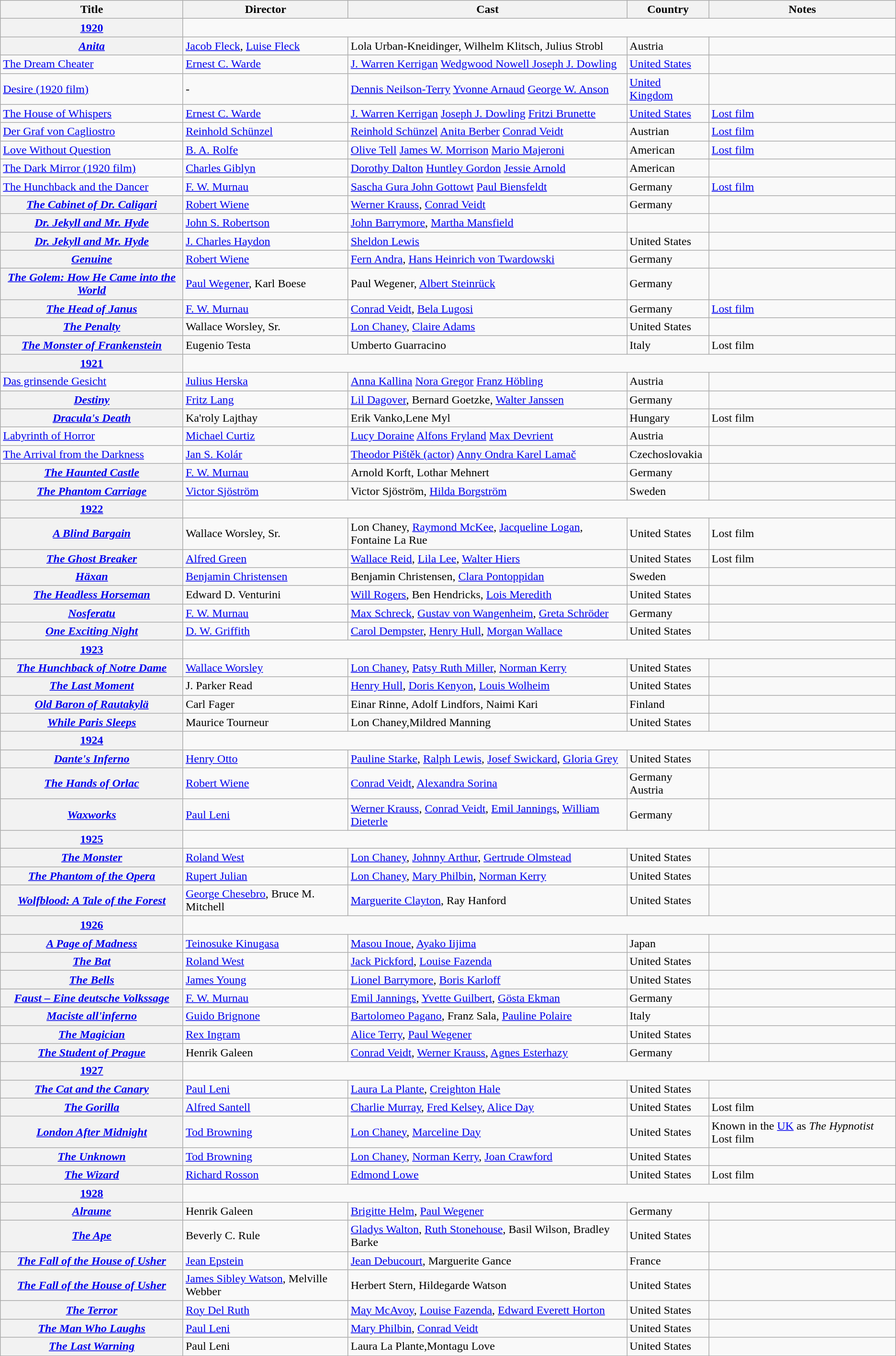<table class="wikitable">
<tr>
<th scope="col">Title</th>
<th scope="col">Director</th>
<th scope="col">Cast</th>
<th scope="col">Country</th>
<th scope="col">Notes</th>
</tr>
<tr>
<th><a href='#'>1920</a></th>
</tr>
<tr>
<th><em><a href='#'>Anita</a></em></th>
<td><a href='#'>Jacob Fleck</a>, <a href='#'>Luise Fleck</a></td>
<td>Lola Urban-Kneidinger, Wilhelm Klitsch, Julius Strobl</td>
<td>Austria</td>
<td></td>
</tr>
<tr>
<td><a href='#'>The Dream Cheater</a></td>
<td><a href='#'>Ernest C. Warde</a></td>
<td><a href='#'>J. Warren Kerrigan</a> <a href='#'>Wedgwood Nowell </a> <a href='#'>Joseph J. Dowling</a></td>
<td><a href='#'>United States</a></td>
<td></td>
</tr>
<tr>
<td><a href='#'>Desire (1920 film)</a></td>
<td>-</td>
<td><a href='#'>Dennis Neilson-Terry</a> <a href='#'>Yvonne Arnaud</a> <a href='#'>George W. Anson</a></td>
<td><a href='#'>United Kingdom</a></td>
<td></td>
</tr>
<tr>
<td><a href='#'>The House of Whispers</a></td>
<td><a href='#'>Ernest C. Warde</a></td>
<td><a href='#'>J. Warren Kerrigan</a> <a href='#'>Joseph J. Dowling</a> <a href='#'>Fritzi Brunette</a></td>
<td><a href='#'>United States</a></td>
<td><a href='#'>Lost film</a></td>
</tr>
<tr>
<td><a href='#'>Der Graf von Cagliostro</a></td>
<td><a href='#'>Reinhold Schünzel</a></td>
<td><a href='#'>Reinhold Schünzel</a> <a href='#'>Anita Berber</a> <a href='#'>Conrad Veidt</a></td>
<td>Austrian</td>
<td><a href='#'>Lost film</a></td>
</tr>
<tr>
<td><a href='#'>Love Without Question</a></td>
<td><a href='#'>B. A. Rolfe</a></td>
<td><a href='#'>Olive Tell</a> <a href='#'>James W. Morrison</a> <a href='#'>Mario Majeroni</a></td>
<td>American</td>
<td><a href='#'>Lost film</a></td>
</tr>
<tr>
<td><a href='#'>The Dark Mirror (1920 film)</a></td>
<td><a href='#'>Charles Giblyn</a></td>
<td><a href='#'>Dorothy Dalton</a> <a href='#'>Huntley Gordon</a> <a href='#'>Jessie Arnold</a></td>
<td>American</td>
<td></td>
</tr>
<tr>
<td><a href='#'>The Hunchback and the Dancer</a></td>
<td><a href='#'>F. W. Murnau</a></td>
<td><a href='#'>Sascha Gura </a> <a href='#'>John Gottowt</a> <a href='#'>Paul Biensfeldt</a></td>
<td>Germany</td>
<td><a href='#'>Lost film</a></td>
</tr>
<tr>
<th><em><a href='#'>The Cabinet of Dr. Caligari</a></em></th>
<td><a href='#'>Robert Wiene</a></td>
<td><a href='#'>Werner Krauss</a>, <a href='#'>Conrad Veidt</a></td>
<td>Germany</td>
<td></td>
</tr>
<tr>
<th><em><a href='#'>Dr. Jekyll and Mr. Hyde</a></em></th>
<td><a href='#'>John S. Robertson</a></td>
<td><a href='#'>John Barrymore</a>, <a href='#'>Martha Mansfield</a></td>
<td></td>
<td></td>
</tr>
<tr>
<th><em><a href='#'>Dr. Jekyll and Mr. Hyde</a></em></th>
<td><a href='#'>J. Charles Haydon</a></td>
<td><a href='#'>Sheldon Lewis</a></td>
<td>United States</td>
<td></td>
</tr>
<tr>
<th><em><a href='#'>Genuine</a></em></th>
<td><a href='#'>Robert Wiene</a></td>
<td><a href='#'>Fern Andra</a>, <a href='#'>Hans Heinrich von Twardowski</a></td>
<td>Germany</td>
<td></td>
</tr>
<tr>
<th><em><a href='#'>The Golem: How He Came into the World</a></em></th>
<td><a href='#'>Paul Wegener</a>, Karl Boese</td>
<td>Paul Wegener, <a href='#'>Albert Steinrück</a></td>
<td>Germany</td>
<td></td>
</tr>
<tr>
<th><em><a href='#'>The Head of Janus</a></em></th>
<td><a href='#'>F. W. Murnau</a></td>
<td><a href='#'>Conrad Veidt</a>, <a href='#'>Bela Lugosi</a></td>
<td>Germany</td>
<td> <a href='#'>Lost film</a></td>
</tr>
<tr>
<th><em><a href='#'>The Penalty</a></em></th>
<td>Wallace Worsley, Sr.</td>
<td><a href='#'>Lon Chaney</a>, <a href='#'>Claire Adams</a></td>
<td>United States</td>
<td></td>
</tr>
<tr>
<th><em><a href='#'>The Monster of Frankenstein</a></em></th>
<td>Eugenio Testa</td>
<td>Umberto Guarracino</td>
<td>Italy</td>
<td> Lost film</td>
</tr>
<tr>
<th><a href='#'>1921</a></th>
</tr>
<tr>
<td><a href='#'>Das grinsende Gesicht</a></td>
<td><a href='#'>Julius Herska</a></td>
<td><a href='#'>Anna Kallina</a> <a href='#'>Nora Gregor</a> <a href='#'>Franz Höbling</a></td>
<td>Austria</td>
<td></td>
</tr>
<tr>
<th><em><a href='#'>Destiny</a></em></th>
<td><a href='#'>Fritz Lang</a></td>
<td><a href='#'>Lil Dagover</a>, Bernard Goetzke, <a href='#'>Walter Janssen</a></td>
<td>Germany</td>
<td></td>
</tr>
<tr>
<th><em><a href='#'>Dracula's Death</a></em></th>
<td>Ka'roly Lajthay</td>
<td>Erik Vanko,Lene Myl</td>
<td>Hungary</td>
<td>Lost film</td>
</tr>
<tr>
<td><a href='#'>Labyrinth of Horror</a></td>
<td><a href='#'>Michael Curtiz</a></td>
<td><a href='#'>Lucy Doraine</a> <a href='#'>Alfons Fryland</a> <a href='#'>Max Devrient</a></td>
<td>Austria</td>
<td></td>
</tr>
<tr>
<td><a href='#'>The Arrival from the Darkness</a></td>
<td><a href='#'>Jan S. Kolár</a></td>
<td><a href='#'>Theodor Pištěk (actor)</a> <a href='#'>Anny Ondra </a> <a href='#'>Karel Lamač</a></td>
<td>Czechoslovakia</td>
<td></td>
</tr>
<tr>
<th><em><a href='#'>The Haunted Castle</a></em></th>
<td><a href='#'>F. W. Murnau</a></td>
<td>Arnold Korft, Lothar Mehnert</td>
<td>Germany</td>
<td></td>
</tr>
<tr>
<th><em><a href='#'>The Phantom Carriage</a></em></th>
<td><a href='#'>Victor Sjöström</a></td>
<td>Victor Sjöström, <a href='#'>Hilda Borgström</a></td>
<td>Sweden</td>
<td></td>
</tr>
<tr>
<th><a href='#'>1922</a></th>
</tr>
<tr>
<th><em><a href='#'>A Blind Bargain</a></em></th>
<td>Wallace Worsley, Sr.</td>
<td>Lon Chaney, <a href='#'>Raymond McKee</a>, <a href='#'>Jacqueline Logan</a>, Fontaine La Rue</td>
<td>United States</td>
<td> Lost film</td>
</tr>
<tr>
<th><em><a href='#'>The Ghost Breaker</a></em></th>
<td><a href='#'>Alfred Green</a></td>
<td><a href='#'>Wallace Reid</a>, <a href='#'>Lila Lee</a>, <a href='#'>Walter Hiers</a></td>
<td>United States</td>
<td> Lost film</td>
</tr>
<tr>
<th><em><a href='#'>Häxan</a></em></th>
<td><a href='#'>Benjamin Christensen</a></td>
<td>Benjamin Christensen, <a href='#'>Clara Pontoppidan</a></td>
<td>Sweden</td>
<td></td>
</tr>
<tr>
<th><em><a href='#'>The Headless Horseman</a></em></th>
<td>Edward D. Venturini</td>
<td><a href='#'>Will Rogers</a>, Ben Hendricks, <a href='#'>Lois Meredith</a></td>
<td>United States</td>
<td></td>
</tr>
<tr>
<th><em><a href='#'>Nosferatu</a></em></th>
<td><a href='#'>F. W. Murnau</a></td>
<td><a href='#'>Max Schreck</a>, <a href='#'>Gustav von Wangenheim</a>, <a href='#'>Greta Schröder</a></td>
<td>Germany</td>
<td></td>
</tr>
<tr>
<th><em><a href='#'>One Exciting Night</a></em></th>
<td><a href='#'>D. W. Griffith</a></td>
<td><a href='#'>Carol Dempster</a>, <a href='#'>Henry Hull</a>, <a href='#'>Morgan Wallace</a></td>
<td>United States</td>
<td></td>
</tr>
<tr>
<th><a href='#'>1923</a></th>
</tr>
<tr>
<th><em><a href='#'>The Hunchback of Notre Dame</a></em></th>
<td><a href='#'>Wallace Worsley</a></td>
<td><a href='#'>Lon Chaney</a>, <a href='#'>Patsy Ruth Miller</a>, <a href='#'>Norman Kerry</a></td>
<td>United States</td>
<td></td>
</tr>
<tr>
<th><em><a href='#'>The Last Moment</a></em></th>
<td>J. Parker Read</td>
<td><a href='#'>Henry Hull</a>, <a href='#'>Doris Kenyon</a>, <a href='#'>Louis Wolheim</a></td>
<td>United States</td>
<td></td>
</tr>
<tr>
<th><em><a href='#'>Old Baron of Rautakylä</a></em></th>
<td>Carl Fager</td>
<td>Einar Rinne, Adolf Lindfors, Naimi Kari</td>
<td>Finland</td>
<td></td>
</tr>
<tr>
<th><em><a href='#'>While Paris Sleeps</a></em></th>
<td>Maurice Tourneur</td>
<td>Lon Chaney,Mildred Manning</td>
<td>United States</td>
<td></td>
</tr>
<tr>
<th><a href='#'>1924</a></th>
</tr>
<tr>
<th><em><a href='#'>Dante's Inferno</a></em></th>
<td><a href='#'>Henry Otto</a></td>
<td><a href='#'>Pauline Starke</a>, <a href='#'>Ralph Lewis</a>, <a href='#'>Josef Swickard</a>, <a href='#'>Gloria Grey</a></td>
<td>United States</td>
<td></td>
</tr>
<tr>
<th><em><a href='#'>The Hands of Orlac</a></em></th>
<td><a href='#'>Robert Wiene</a></td>
<td><a href='#'>Conrad Veidt</a>, <a href='#'>Alexandra Sorina</a></td>
<td>Germany<br>Austria</td>
<td></td>
</tr>
<tr>
<th><em><a href='#'>Waxworks</a></em></th>
<td><a href='#'>Paul Leni</a></td>
<td><a href='#'>Werner Krauss</a>, <a href='#'>Conrad Veidt</a>, <a href='#'>Emil Jannings</a>, <a href='#'>William Dieterle</a></td>
<td>Germany</td>
<td></td>
</tr>
<tr>
<th><a href='#'>1925</a></th>
</tr>
<tr>
<th><em><a href='#'>The Monster</a></em></th>
<td><a href='#'>Roland West</a></td>
<td><a href='#'>Lon Chaney</a>, <a href='#'>Johnny Arthur</a>, <a href='#'>Gertrude Olmstead</a></td>
<td>United States</td>
<td></td>
</tr>
<tr>
<th><em><a href='#'>The Phantom of the Opera</a></em></th>
<td><a href='#'>Rupert Julian</a></td>
<td><a href='#'>Lon Chaney</a>, <a href='#'>Mary Philbin</a>, <a href='#'>Norman Kerry</a></td>
<td>United States</td>
<td></td>
</tr>
<tr>
<th><em><a href='#'>Wolfblood: A Tale of the Forest</a></em></th>
<td><a href='#'>George Chesebro</a>, Bruce M. Mitchell</td>
<td><a href='#'>Marguerite Clayton</a>, Ray Hanford</td>
<td>United States</td>
<td></td>
</tr>
<tr>
<th><a href='#'>1926</a></th>
</tr>
<tr>
<th><em><a href='#'>A Page of Madness</a></em></th>
<td><a href='#'>Teinosuke Kinugasa</a></td>
<td><a href='#'>Masou Inoue</a>, <a href='#'>Ayako Iijima</a></td>
<td>Japan</td>
<td></td>
</tr>
<tr>
<th><em><a href='#'>The Bat</a></em></th>
<td><a href='#'>Roland West</a></td>
<td><a href='#'>Jack Pickford</a>, <a href='#'>Louise Fazenda</a></td>
<td>United States</td>
<td></td>
</tr>
<tr>
<th><em><a href='#'>The Bells</a></em></th>
<td><a href='#'>James Young</a></td>
<td><a href='#'>Lionel Barrymore</a>, <a href='#'>Boris Karloff</a></td>
<td>United States</td>
<td></td>
</tr>
<tr>
<th><em><a href='#'>Faust – Eine deutsche Volkssage</a></em></th>
<td><a href='#'>F. W. Murnau</a></td>
<td><a href='#'>Emil Jannings</a>, <a href='#'>Yvette Guilbert</a>, <a href='#'>Gösta Ekman</a></td>
<td>Germany</td>
<td></td>
</tr>
<tr>
<th><em><a href='#'>Maciste all'inferno</a></em></th>
<td><a href='#'>Guido Brignone</a></td>
<td><a href='#'>Bartolomeo Pagano</a>, Franz Sala, <a href='#'>Pauline Polaire</a></td>
<td>Italy</td>
<td></td>
</tr>
<tr>
<th><em><a href='#'>The Magician</a></em></th>
<td><a href='#'>Rex Ingram</a></td>
<td><a href='#'>Alice Terry</a>, <a href='#'>Paul Wegener</a></td>
<td>United States</td>
<td></td>
</tr>
<tr>
<th><em><a href='#'>The Student of Prague</a></em></th>
<td>Henrik Galeen</td>
<td><a href='#'>Conrad Veidt</a>, <a href='#'>Werner Krauss</a>, <a href='#'>Agnes Esterhazy</a></td>
<td>Germany</td>
<td></td>
</tr>
<tr>
<th><a href='#'>1927</a></th>
</tr>
<tr>
<th><em><a href='#'>The Cat and the Canary</a></em></th>
<td><a href='#'>Paul Leni</a></td>
<td><a href='#'>Laura La Plante</a>, <a href='#'>Creighton Hale</a></td>
<td>United States</td>
<td></td>
</tr>
<tr>
<th><em><a href='#'>The Gorilla</a></em></th>
<td><a href='#'>Alfred Santell</a></td>
<td><a href='#'>Charlie Murray</a>, <a href='#'>Fred Kelsey</a>, <a href='#'>Alice Day</a></td>
<td>United States</td>
<td>Lost film </td>
</tr>
<tr>
<th><em><a href='#'>London After Midnight</a></em></th>
<td><a href='#'>Tod Browning</a></td>
<td><a href='#'>Lon Chaney</a>, <a href='#'>Marceline Day</a></td>
<td>United States</td>
<td>Known in the <a href='#'>UK</a> as <em>The Hypnotist</em> Lost film</td>
</tr>
<tr>
<th><em><a href='#'>The Unknown</a></em></th>
<td><a href='#'>Tod Browning</a></td>
<td><a href='#'>Lon Chaney</a>, <a href='#'>Norman Kerry</a>, <a href='#'>Joan Crawford</a></td>
<td>United States</td>
<td></td>
</tr>
<tr>
<th><em><a href='#'>The Wizard</a></em></th>
<td><a href='#'>Richard Rosson</a></td>
<td><a href='#'>Edmond Lowe</a></td>
<td>United States</td>
<td>Lost film</td>
</tr>
<tr>
<th><a href='#'>1928</a></th>
</tr>
<tr>
<th><em><a href='#'>Alraune</a></em></th>
<td>Henrik Galeen</td>
<td><a href='#'>Brigitte Helm</a>, <a href='#'>Paul Wegener</a></td>
<td>Germany</td>
<td></td>
</tr>
<tr>
<th><em><a href='#'>The Ape</a></em></th>
<td>Beverly C. Rule</td>
<td><a href='#'>Gladys Walton</a>, <a href='#'>Ruth Stonehouse</a>, Basil Wilson, Bradley Barke</td>
<td>United States</td>
<td></td>
</tr>
<tr>
<th><em><a href='#'>The Fall of the House of Usher</a></em></th>
<td><a href='#'>Jean Epstein</a></td>
<td><a href='#'>Jean Debucourt</a>, Marguerite Gance</td>
<td>France</td>
<td></td>
</tr>
<tr>
<th><em><a href='#'>The Fall of the House of Usher</a></em></th>
<td><a href='#'>James Sibley Watson</a>, Melville Webber</td>
<td>Herbert Stern, Hildegarde Watson</td>
<td>United States</td>
<td></td>
</tr>
<tr>
<th><em><a href='#'>The Terror</a></em></th>
<td><a href='#'>Roy Del Ruth</a></td>
<td><a href='#'>May McAvoy</a>, <a href='#'>Louise Fazenda</a>, <a href='#'>Edward Everett Horton</a></td>
<td>United States</td>
<td></td>
</tr>
<tr>
<th><em><a href='#'>The Man Who Laughs</a></em></th>
<td><a href='#'>Paul Leni</a></td>
<td><a href='#'>Mary Philbin</a>, <a href='#'>Conrad Veidt</a></td>
<td>United States</td>
<td></td>
</tr>
<tr>
<th><em><a href='#'>The Last Warning</a></em></th>
<td>Paul Leni</td>
<td>Laura La Plante,Montagu Love</td>
<td>United States</td>
<td></td>
</tr>
<tr>
</tr>
</table>
